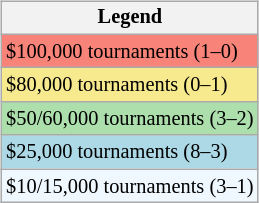<table>
<tr valign=top>
<td><br><table class="wikitable" style=font-size:85%>
<tr>
<th>Legend</th>
</tr>
<tr style="background:#f88379;">
<td>$100,000 tournaments (1–0)</td>
</tr>
<tr style="background:#f7e98e;">
<td>$80,000 tournaments (0–1)</td>
</tr>
<tr style="background:#addfad;">
<td>$50/60,000 tournaments (3–2)</td>
</tr>
<tr style="background:lightblue;">
<td>$25,000 tournaments (8–3)</td>
</tr>
<tr style="background:#f0f8ff;">
<td>$10/15,000 tournaments (3–1)</td>
</tr>
</table>
</td>
</tr>
</table>
